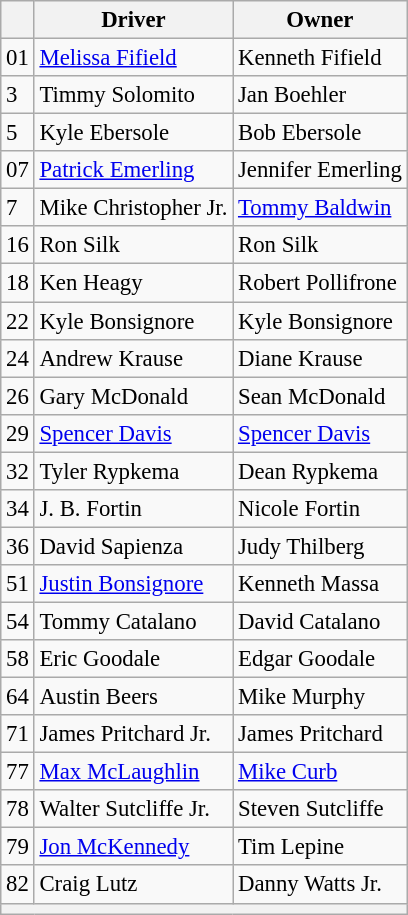<table class="wikitable" style="font-size:95%">
<tr>
<th></th>
<th>Driver</th>
<th>Owner</th>
</tr>
<tr>
<td>01</td>
<td><a href='#'>Melissa Fifield</a></td>
<td>Kenneth Fifield</td>
</tr>
<tr>
<td>3</td>
<td>Timmy Solomito</td>
<td>Jan Boehler</td>
</tr>
<tr>
<td>5</td>
<td>Kyle Ebersole</td>
<td>Bob Ebersole</td>
</tr>
<tr>
<td>07</td>
<td><a href='#'>Patrick Emerling</a></td>
<td>Jennifer Emerling</td>
</tr>
<tr>
<td>7</td>
<td>Mike Christopher Jr.</td>
<td><a href='#'>Tommy Baldwin</a></td>
</tr>
<tr>
<td>16</td>
<td>Ron Silk</td>
<td>Ron Silk</td>
</tr>
<tr>
<td>18</td>
<td>Ken Heagy</td>
<td>Robert Pollifrone</td>
</tr>
<tr>
<td>22</td>
<td>Kyle Bonsignore</td>
<td>Kyle Bonsignore</td>
</tr>
<tr>
<td>24</td>
<td>Andrew Krause</td>
<td>Diane Krause</td>
</tr>
<tr>
<td>26</td>
<td>Gary McDonald</td>
<td>Sean McDonald</td>
</tr>
<tr>
<td>29</td>
<td><a href='#'>Spencer Davis</a></td>
<td><a href='#'>Spencer Davis</a></td>
</tr>
<tr>
<td>32</td>
<td>Tyler Rypkema</td>
<td>Dean Rypkema</td>
</tr>
<tr>
<td>34</td>
<td>J. B. Fortin</td>
<td>Nicole Fortin</td>
</tr>
<tr>
<td>36</td>
<td>David Sapienza</td>
<td>Judy Thilberg</td>
</tr>
<tr>
<td>51</td>
<td><a href='#'>Justin Bonsignore</a></td>
<td>Kenneth Massa</td>
</tr>
<tr>
<td>54</td>
<td>Tommy Catalano</td>
<td>David Catalano</td>
</tr>
<tr>
<td>58</td>
<td>Eric Goodale</td>
<td>Edgar Goodale</td>
</tr>
<tr>
<td>64</td>
<td>Austin Beers</td>
<td>Mike Murphy</td>
</tr>
<tr>
<td>71</td>
<td>James Pritchard Jr.</td>
<td>James Pritchard</td>
</tr>
<tr>
<td>77</td>
<td><a href='#'>Max McLaughlin</a></td>
<td><a href='#'>Mike Curb</a></td>
</tr>
<tr>
<td>78</td>
<td>Walter Sutcliffe Jr.</td>
<td>Steven Sutcliffe</td>
</tr>
<tr>
<td>79</td>
<td><a href='#'>Jon McKennedy</a></td>
<td>Tim Lepine</td>
</tr>
<tr>
<td>82</td>
<td>Craig Lutz</td>
<td>Danny Watts Jr.</td>
</tr>
<tr>
<th colspan="7"></th>
</tr>
</table>
